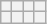<table class="wikitable">
<tr>
<th style="width:25%;"></th>
<th style="width:25%;"></th>
<th style="width:25%;"></th>
<th style="width:25%;"></th>
</tr>
<tr>
<th style="width:25%;"></th>
<th style="width:25%;"></th>
<th style="width:25%;"></th>
<th style="width:25%;"></th>
</tr>
</table>
